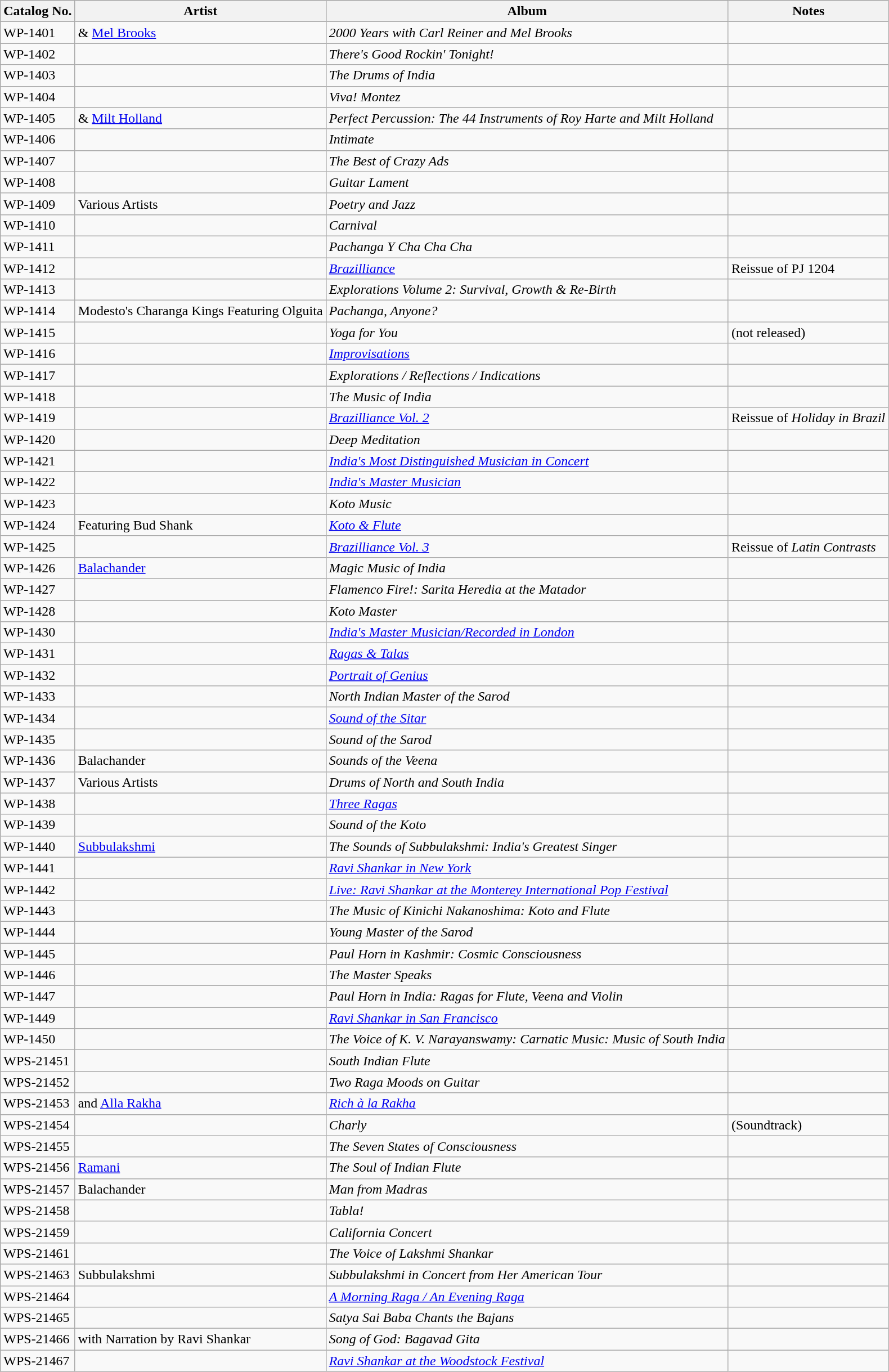<table class="wikitable sortable">
<tr>
<th>Catalog No.</th>
<th>Artist</th>
<th>Album</th>
<th>Notes</th>
</tr>
<tr>
<td>WP-1401</td>
<td> & <a href='#'>Mel Brooks</a></td>
<td><em>2000 Years with Carl Reiner and Mel Brooks</em></td>
<td></td>
</tr>
<tr>
<td>WP-1402</td>
<td></td>
<td><em>There's Good Rockin' Tonight!</em></td>
<td></td>
</tr>
<tr>
<td>WP-1403</td>
<td></td>
<td><em>The Drums of India</em></td>
<td></td>
</tr>
<tr>
<td>WP-1404</td>
<td></td>
<td><em>Viva! Montez</em></td>
<td></td>
</tr>
<tr>
<td>WP-1405</td>
<td> & <a href='#'>Milt Holland</a></td>
<td><em>Perfect Percussion: The 44 Instruments of Roy Harte and Milt Holland</em></td>
<td></td>
</tr>
<tr>
<td>WP-1406</td>
<td></td>
<td><em>Intimate</em></td>
<td></td>
</tr>
<tr>
<td>WP-1407</td>
<td></td>
<td><em>The Best of Crazy Ads</em></td>
<td></td>
</tr>
<tr>
<td>WP-1408</td>
<td></td>
<td><em>Guitar Lament</em></td>
<td></td>
</tr>
<tr>
<td>WP-1409</td>
<td>Various Artists</td>
<td><em>Poetry and Jazz</em></td>
<td></td>
</tr>
<tr>
<td>WP-1410</td>
<td></td>
<td><em>Carnival</em></td>
<td></td>
</tr>
<tr>
<td>WP-1411</td>
<td></td>
<td><em>Pachanga Y Cha Cha Cha</em></td>
<td></td>
</tr>
<tr>
<td>WP-1412</td>
<td></td>
<td><em><a href='#'>Brazilliance</a></em></td>
<td>Reissue of PJ 1204</td>
</tr>
<tr>
<td>WP-1413</td>
<td></td>
<td><em>Explorations Volume 2: Survival, Growth & Re-Birth</em></td>
<td></td>
</tr>
<tr>
<td>WP-1414</td>
<td>Modesto's Charanga Kings Featuring Olguita</td>
<td><em>Pachanga, Anyone?</em></td>
<td></td>
</tr>
<tr>
<td>WP-1415</td>
<td></td>
<td><em>Yoga for You</em></td>
<td>(not released)</td>
</tr>
<tr>
<td>WP-1416</td>
<td></td>
<td><em><a href='#'>Improvisations</a></em></td>
<td></td>
</tr>
<tr>
<td>WP-1417</td>
<td></td>
<td><em>Explorations / Reflections / Indications</em></td>
<td></td>
</tr>
<tr>
<td>WP-1418</td>
<td></td>
<td><em>The Music of India</em></td>
<td></td>
</tr>
<tr>
<td>WP-1419</td>
<td></td>
<td><em><a href='#'>Brazilliance Vol. 2</a></em></td>
<td>Reissue of <em>Holiday in Brazil</em></td>
</tr>
<tr>
<td>WP-1420</td>
<td></td>
<td><em>Deep Meditation</em></td>
<td></td>
</tr>
<tr>
<td>WP-1421</td>
<td></td>
<td><em><a href='#'>India's Most Distinguished Musician in Concert</a></em></td>
<td></td>
</tr>
<tr>
<td>WP-1422</td>
<td></td>
<td><em><a href='#'>India's Master Musician</a></em></td>
<td></td>
</tr>
<tr>
<td>WP-1423</td>
<td></td>
<td><em>Koto Music</em></td>
<td></td>
</tr>
<tr>
<td>WP-1424</td>
<td> Featuring Bud Shank</td>
<td><em><a href='#'>Koto & Flute</a></em></td>
<td></td>
</tr>
<tr>
<td>WP-1425</td>
<td></td>
<td><em><a href='#'>Brazilliance Vol. 3</a></em></td>
<td>Reissue of <em>Latin Contrasts</em></td>
</tr>
<tr>
<td>WP-1426</td>
<td><a href='#'>Balachander</a></td>
<td><em>Magic Music of India</em></td>
<td></td>
</tr>
<tr>
<td>WP-1427</td>
<td></td>
<td><em>Flamenco Fire!: Sarita Heredia at the Matador</em></td>
<td></td>
</tr>
<tr>
<td>WP-1428</td>
<td></td>
<td><em>Koto Master</em></td>
<td></td>
</tr>
<tr>
<td>WP-1430</td>
<td></td>
<td><em><a href='#'>India's Master Musician/Recorded in London</a></em></td>
<td></td>
</tr>
<tr>
<td>WP-1431</td>
<td></td>
<td><em><a href='#'>Ragas & Talas</a></em></td>
<td></td>
</tr>
<tr>
<td>WP-1432</td>
<td></td>
<td><em><a href='#'>Portrait of Genius</a></em></td>
<td></td>
</tr>
<tr>
<td>WP-1433</td>
<td></td>
<td><em>North Indian Master of the Sarod</em></td>
<td></td>
</tr>
<tr>
<td>WP-1434</td>
<td></td>
<td><em><a href='#'>Sound of the Sitar</a></em></td>
<td></td>
</tr>
<tr>
<td>WP-1435</td>
<td></td>
<td><em>Sound of the Sarod</em></td>
<td></td>
</tr>
<tr>
<td>WP-1436</td>
<td>Balachander</td>
<td><em>Sounds of the Veena</em></td>
<td></td>
</tr>
<tr>
<td>WP-1437</td>
<td>Various Artists</td>
<td><em>Drums of North and South India</em></td>
<td></td>
</tr>
<tr>
<td>WP-1438</td>
<td></td>
<td><em><a href='#'>Three Ragas</a></em></td>
<td></td>
</tr>
<tr>
<td>WP-1439</td>
<td></td>
<td><em>Sound of the Koto</em></td>
<td></td>
</tr>
<tr>
<td>WP-1440</td>
<td><a href='#'>Subbulakshmi</a></td>
<td><em>The Sounds of Subbulakshmi: India's Greatest Singer</em></td>
<td></td>
</tr>
<tr>
<td>WP-1441</td>
<td></td>
<td><em><a href='#'>Ravi Shankar in New York</a></em></td>
<td></td>
</tr>
<tr>
<td>WP-1442</td>
<td></td>
<td><em><a href='#'>Live: Ravi Shankar at the Monterey International Pop Festival</a></em></td>
<td></td>
</tr>
<tr>
<td>WP-1443</td>
<td></td>
<td><em>The Music of Kinichi Nakanoshima: Koto and Flute</em></td>
<td></td>
</tr>
<tr>
<td>WP-1444</td>
<td></td>
<td><em>Young Master of the Sarod</em></td>
<td></td>
</tr>
<tr>
<td>WP-1445</td>
<td></td>
<td><em>Paul Horn in Kashmir: Cosmic Consciousness</em></td>
<td></td>
</tr>
<tr>
<td>WP-1446</td>
<td></td>
<td><em>The Master Speaks</em></td>
<td></td>
</tr>
<tr>
<td>WP-1447</td>
<td></td>
<td><em>Paul Horn in India: Ragas for Flute, Veena and Violin</em></td>
<td></td>
</tr>
<tr>
<td>WP-1449</td>
<td></td>
<td><em><a href='#'>Ravi Shankar in San Francisco</a></em></td>
<td></td>
</tr>
<tr>
<td>WP-1450</td>
<td></td>
<td><em>The Voice of K. V. Narayanswamy: Carnatic Music: Music of South India</em></td>
<td></td>
</tr>
<tr>
<td>WPS-21451</td>
<td></td>
<td><em>South Indian Flute</em></td>
<td></td>
</tr>
<tr>
<td>WPS-21452</td>
<td></td>
<td><em>Two Raga Moods on Guitar</em></td>
<td></td>
</tr>
<tr>
<td>WPS-21453</td>
<td> and <a href='#'>Alla Rakha</a></td>
<td><em><a href='#'>Rich à la Rakha</a></em></td>
<td></td>
</tr>
<tr>
<td>WPS-21454</td>
<td></td>
<td><em>Charly</em></td>
<td>(Soundtrack)</td>
</tr>
<tr>
<td>WPS-21455</td>
<td></td>
<td><em>The Seven States of Consciousness</em></td>
<td></td>
</tr>
<tr>
<td>WPS-21456</td>
<td><a href='#'>Ramani</a></td>
<td><em>The Soul of Indian Flute</em></td>
<td></td>
</tr>
<tr>
<td>WPS-21457</td>
<td>Balachander</td>
<td><em>Man from Madras</em></td>
<td></td>
</tr>
<tr>
<td>WPS-21458</td>
<td></td>
<td><em>Tabla!</em></td>
<td></td>
</tr>
<tr>
<td>WPS-21459</td>
<td></td>
<td><em>California Concert</em></td>
<td></td>
</tr>
<tr>
<td>WPS-21461</td>
<td></td>
<td><em>The Voice of Lakshmi Shankar</em></td>
<td></td>
</tr>
<tr>
<td>WPS-21463</td>
<td>Subbulakshmi</td>
<td><em>Subbulakshmi in Concert from Her American Tour</em></td>
<td></td>
</tr>
<tr>
<td>WPS-21464</td>
<td></td>
<td><em><a href='#'>A Morning Raga / An Evening Raga</a></em></td>
<td></td>
</tr>
<tr>
<td>WPS-21465</td>
<td></td>
<td><em>Satya Sai Baba Chants the Bajans</em></td>
<td></td>
</tr>
<tr>
<td>WPS-21466</td>
<td> with Narration by Ravi Shankar</td>
<td><em>Song of God: Bagavad Gita</em></td>
<td></td>
</tr>
<tr>
<td>WPS-21467</td>
<td></td>
<td><em><a href='#'>Ravi Shankar at the Woodstock Festival</a></em></td>
<td></td>
</tr>
</table>
